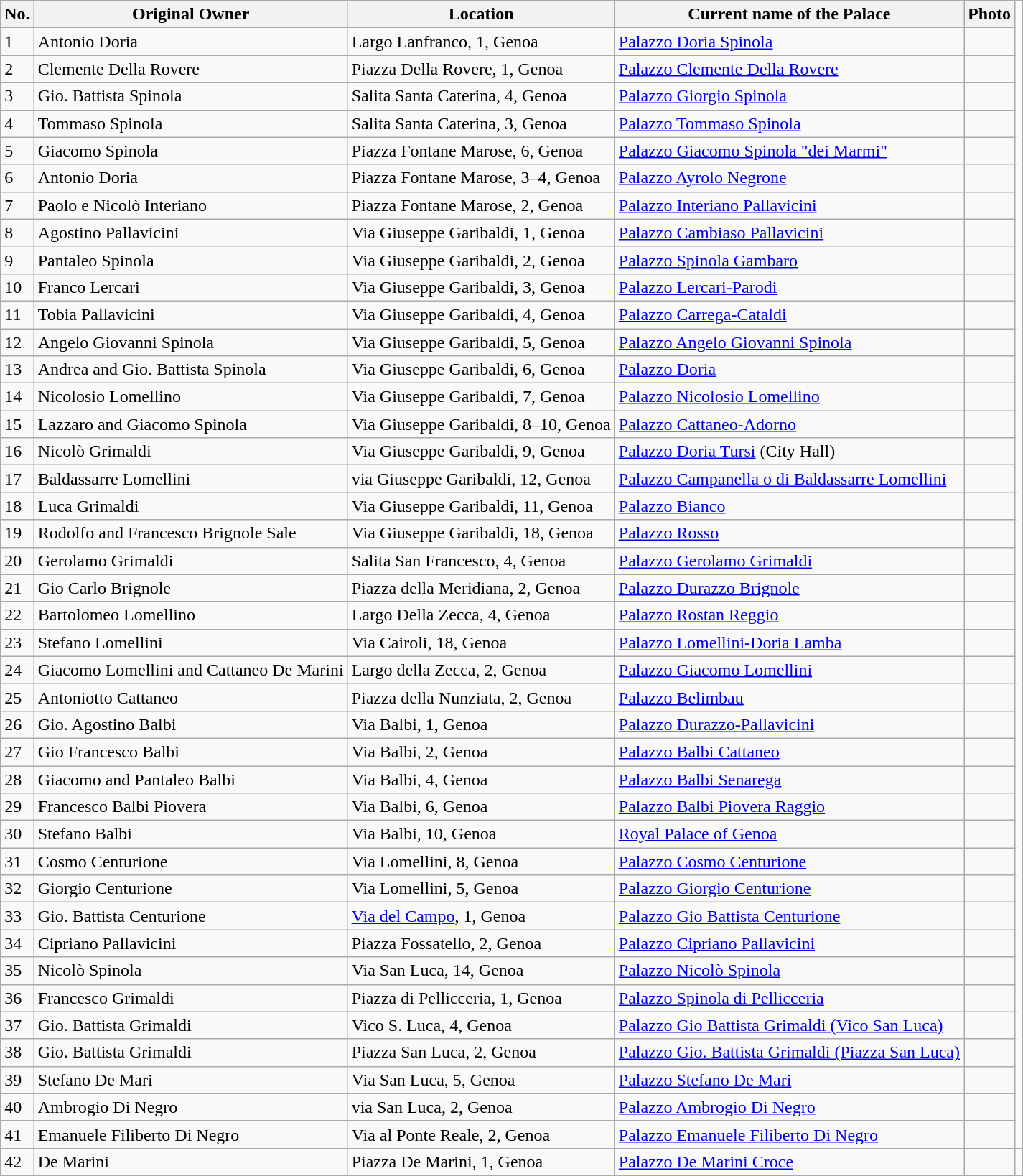<table class="wikitable">
<tr>
<th>No.</th>
<th>Original Owner</th>
<th>Location</th>
<th>Current name of the Palace</th>
<th>Photo</th>
</tr>
<tr>
<td>1</td>
<td>Antonio Doria</td>
<td>Largo Lanfranco, 1, Genoa</td>
<td><a href='#'>Palazzo Doria Spinola</a></td>
<td></td>
</tr>
<tr>
<td>2</td>
<td>Clemente Della Rovere</td>
<td>Piazza Della Rovere, 1, Genoa</td>
<td><a href='#'>Palazzo Clemente Della Rovere</a></td>
<td></td>
</tr>
<tr>
<td>3</td>
<td>Gio. Battista Spinola</td>
<td>Salita Santa Caterina, 4, Genoa</td>
<td><a href='#'>Palazzo Giorgio Spinola</a></td>
<td></td>
</tr>
<tr>
<td>4</td>
<td>Tommaso Spinola</td>
<td>Salita Santa Caterina, 3, Genoa</td>
<td><a href='#'>Palazzo Tommaso Spinola</a></td>
<td></td>
</tr>
<tr>
<td>5</td>
<td>Giacomo Spinola</td>
<td>Piazza Fontane Marose, 6, Genoa</td>
<td><a href='#'>Palazzo Giacomo Spinola "dei Marmi"</a></td>
<td></td>
</tr>
<tr>
<td>6</td>
<td>Antonio Doria</td>
<td>Piazza Fontane Marose, 3–4, Genoa</td>
<td><a href='#'>Palazzo Ayrolo Negrone</a></td>
<td></td>
</tr>
<tr>
<td>7</td>
<td>Paolo e Nicolò Interiano</td>
<td>Piazza Fontane Marose, 2, Genoa</td>
<td><a href='#'>Palazzo Interiano Pallavicini</a></td>
<td></td>
</tr>
<tr>
<td>8</td>
<td>Agostino Pallavicini</td>
<td>Via Giuseppe Garibaldi, 1, Genoa</td>
<td><a href='#'>Palazzo Cambiaso Pallavicini</a></td>
<td></td>
</tr>
<tr>
<td>9</td>
<td>Pantaleo Spinola</td>
<td>Via Giuseppe Garibaldi, 2, Genoa</td>
<td><a href='#'>Palazzo Spinola Gambaro</a></td>
<td></td>
</tr>
<tr>
<td>10</td>
<td>Franco Lercari</td>
<td>Via Giuseppe Garibaldi, 3, Genoa</td>
<td><a href='#'>Palazzo Lercari-Parodi</a></td>
<td></td>
</tr>
<tr>
<td>11</td>
<td>Tobia Pallavicini</td>
<td>Via Giuseppe Garibaldi, 4, Genoa</td>
<td><a href='#'>Palazzo Carrega-Cataldi</a></td>
<td></td>
</tr>
<tr>
<td>12</td>
<td>Angelo Giovanni Spinola</td>
<td>Via Giuseppe Garibaldi, 5, Genoa</td>
<td><a href='#'>Palazzo Angelo Giovanni Spinola</a></td>
<td></td>
</tr>
<tr>
<td>13</td>
<td>Andrea and Gio. Battista Spinola</td>
<td>Via Giuseppe Garibaldi, 6, Genoa</td>
<td><a href='#'>Palazzo Doria</a></td>
<td></td>
</tr>
<tr>
<td>14</td>
<td>Nicolosio Lomellino</td>
<td>Via Giuseppe Garibaldi, 7, Genoa</td>
<td><a href='#'>Palazzo Nicolosio Lomellino</a></td>
<td></td>
</tr>
<tr>
<td>15</td>
<td>Lazzaro and Giacomo Spinola</td>
<td>Via Giuseppe Garibaldi, 8–10, Genoa</td>
<td><a href='#'>Palazzo Cattaneo-Adorno</a></td>
<td></td>
</tr>
<tr>
<td>16</td>
<td>Nicolò Grimaldi</td>
<td>Via Giuseppe Garibaldi, 9, Genoa</td>
<td><a href='#'>Palazzo Doria Tursi</a> (City Hall)</td>
<td></td>
</tr>
<tr>
<td>17</td>
<td>Baldassarre Lomellini</td>
<td>via Giuseppe Garibaldi, 12, Genoa</td>
<td><a href='#'>Palazzo Campanella o di Baldassarre Lomellini</a></td>
<td></td>
</tr>
<tr>
<td>18</td>
<td>Luca Grimaldi</td>
<td>Via Giuseppe Garibaldi, 11, Genoa</td>
<td><a href='#'>Palazzo Bianco</a></td>
<td></td>
</tr>
<tr>
<td>19</td>
<td>Rodolfo and Francesco Brignole Sale</td>
<td>Via Giuseppe Garibaldi, 18, Genoa</td>
<td><a href='#'>Palazzo Rosso</a></td>
<td></td>
</tr>
<tr>
<td>20</td>
<td>Gerolamo Grimaldi</td>
<td>Salita San Francesco, 4, Genoa</td>
<td><a href='#'>Palazzo Gerolamo Grimaldi</a></td>
<td></td>
</tr>
<tr>
<td>21</td>
<td>Gio Carlo Brignole</td>
<td>Piazza della Meridiana, 2, Genoa</td>
<td><a href='#'>Palazzo Durazzo Brignole</a></td>
<td></td>
</tr>
<tr>
<td>22</td>
<td>Bartolomeo Lomellino</td>
<td>Largo Della Zecca, 4, Genoa</td>
<td><a href='#'>Palazzo Rostan Reggio</a></td>
<td></td>
</tr>
<tr>
<td>23</td>
<td>Stefano Lomellini</td>
<td>Via Cairoli, 18, Genoa</td>
<td><a href='#'>Palazzo Lomellini-Doria Lamba</a></td>
<td></td>
</tr>
<tr>
<td>24</td>
<td>Giacomo Lomellini and Cattaneo De Marini</td>
<td>Largo della Zecca, 2, Genoa</td>
<td><a href='#'>Palazzo Giacomo Lomellini</a></td>
<td></td>
</tr>
<tr>
<td>25</td>
<td>Antoniotto Cattaneo</td>
<td>Piazza della Nunziata, 2, Genoa</td>
<td><a href='#'>Palazzo Belimbau</a></td>
<td></td>
</tr>
<tr>
<td>26</td>
<td>Gio. Agostino Balbi</td>
<td>Via Balbi, 1, Genoa</td>
<td><a href='#'>Palazzo Durazzo-Pallavicini</a></td>
<td></td>
</tr>
<tr>
<td>27</td>
<td>Gio Francesco Balbi</td>
<td>Via Balbi, 2, Genoa</td>
<td><a href='#'>Palazzo Balbi Cattaneo</a></td>
<td></td>
</tr>
<tr>
<td>28</td>
<td>Giacomo and Pantaleo Balbi</td>
<td>Via Balbi, 4, Genoa</td>
<td><a href='#'>Palazzo Balbi Senarega</a></td>
<td></td>
</tr>
<tr>
<td>29</td>
<td>Francesco Balbi Piovera</td>
<td>Via Balbi, 6, Genoa</td>
<td><a href='#'>Palazzo Balbi Piovera Raggio</a></td>
<td></td>
</tr>
<tr>
<td>30</td>
<td>Stefano Balbi</td>
<td>Via Balbi, 10, Genoa</td>
<td><a href='#'>Royal Palace of Genoa</a></td>
<td></td>
</tr>
<tr>
<td>31</td>
<td>Cosmo Centurione</td>
<td>Via Lomellini, 8, Genoa</td>
<td><a href='#'>Palazzo Cosmo Centurione</a></td>
<td></td>
</tr>
<tr>
<td>32</td>
<td>Giorgio Centurione</td>
<td>Via Lomellini, 5, Genoa</td>
<td><a href='#'>Palazzo Giorgio Centurione</a></td>
<td></td>
</tr>
<tr>
<td>33</td>
<td>Gio. Battista Centurione</td>
<td><a href='#'>Via del Campo</a>, 1, Genoa</td>
<td><a href='#'>Palazzo Gio Battista Centurione</a></td>
<td></td>
</tr>
<tr>
<td>34</td>
<td>Cipriano Pallavicini</td>
<td>Piazza Fossatello, 2, Genoa</td>
<td><a href='#'>Palazzo Cipriano Pallavicini</a></td>
<td></td>
</tr>
<tr>
<td>35</td>
<td>Nicolò Spinola</td>
<td>Via San Luca, 14, Genoa</td>
<td><a href='#'>Palazzo Nicolò Spinola</a></td>
<td></td>
</tr>
<tr>
<td>36</td>
<td>Francesco Grimaldi</td>
<td>Piazza di Pellicceria, 1, Genoa</td>
<td><a href='#'>Palazzo Spinola di Pellicceria</a></td>
<td></td>
</tr>
<tr>
<td>37</td>
<td>Gio. Battista Grimaldi</td>
<td>Vico S. Luca, 4, Genoa</td>
<td><a href='#'>Palazzo Gio Battista Grimaldi (Vico San Luca)</a></td>
<td></td>
</tr>
<tr>
<td>38</td>
<td>Gio. Battista Grimaldi</td>
<td>Piazza San Luca, 2, Genoa</td>
<td><a href='#'>Palazzo Gio. Battista Grimaldi (Piazza San Luca)</a></td>
<td></td>
</tr>
<tr>
<td>39</td>
<td>Stefano De Mari</td>
<td>Via San Luca, 5, Genoa</td>
<td><a href='#'>Palazzo Stefano De Mari</a></td>
<td></td>
</tr>
<tr>
<td>40</td>
<td>Ambrogio Di Negro</td>
<td>via San Luca, 2, Genoa</td>
<td><a href='#'>Palazzo Ambrogio Di Negro</a></td>
<td></td>
</tr>
<tr>
<td>41</td>
<td>Emanuele Filiberto Di Negro</td>
<td>Via al Ponte Reale, 2, Genoa</td>
<td><a href='#'>Palazzo Emanuele Filiberto Di Negro</a></td>
<td></td>
</tr>
<tr>
<td>42</td>
<td>De Marini</td>
<td>Piazza De Marini, 1, Genoa</td>
<td><a href='#'>Palazzo De Marini Croce</a></td>
<td></td>
<td></td>
</tr>
</table>
